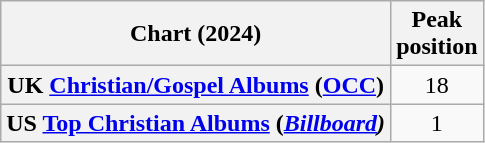<table class="wikitable sortable plainrowheaders" style="text-align:center">
<tr>
<th scope="col">Chart (2024)</th>
<th scope="col">Peak<br>position</th>
</tr>
<tr>
<th scope="row">UK <a href='#'>Christian/Gospel Albums</a> (<a href='#'>OCC</a>)</th>
<td>18</td>
</tr>
<tr>
<th scope="row">US <a href='#'>Top Christian Albums</a> (<em><a href='#'>Billboard</a>)</em></th>
<td>1</td>
</tr>
</table>
